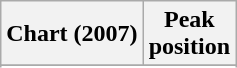<table class="wikitable sortable">
<tr>
<th align="left">Chart (2007)</th>
<th align="center">Peak<br>position</th>
</tr>
<tr>
</tr>
<tr>
</tr>
<tr>
</tr>
<tr>
</tr>
</table>
